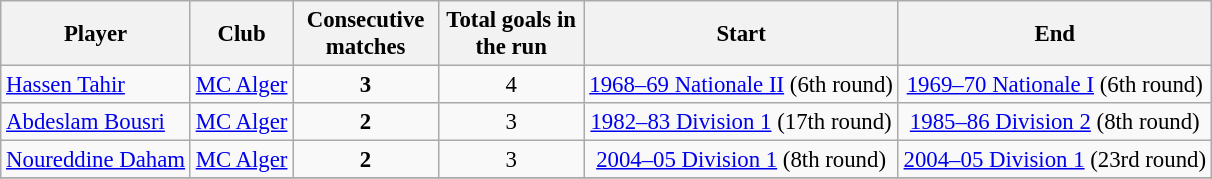<table class="wikitable plainrowheaders sortable" style="text-align:center;font-size:95%">
<tr>
<th>Player</th>
<th>Club</th>
<th width=90>Consecutive matches</th>
<th width=90>Total goals in the run</th>
<th>Start</th>
<th>End</th>
</tr>
<tr>
<td style="text-align:left;"> <a href='#'>Hassen Tahir</a></td>
<td style="text-align:center;"><a href='#'>MC Alger</a></td>
<td style="text-align:center;"><strong>3</strong></td>
<td style="text-align:center;">4</td>
<td style="text-align:center;"><a href='#'>1968–69 Nationale II</a> (6th round)</td>
<td style="text-align:center;"><a href='#'>1969–70 Nationale I</a> (6th round)</td>
</tr>
<tr>
<td style="text-align:left;"> <a href='#'>Abdeslam Bousri</a></td>
<td style="text-align:center;"><a href='#'>MC Alger</a></td>
<td style="text-align:center;"><strong>2</strong></td>
<td style="text-align:center;">3</td>
<td style="text-align:center;"><a href='#'>1982–83 Division 1</a> (17th round)</td>
<td style="text-align:center;"><a href='#'>1985–86 Division 2</a> (8th round)</td>
</tr>
<tr>
<td style="text-align:left;"> <a href='#'>Noureddine Daham</a></td>
<td style="text-align:center;"><a href='#'>MC Alger</a></td>
<td style="text-align:center;"><strong>2</strong></td>
<td style="text-align:center;">3</td>
<td style="text-align:center;"><a href='#'>2004–05 Division 1</a> (8th round)</td>
<td style="text-align:center;"><a href='#'>2004–05 Division 1</a> (23rd round)</td>
</tr>
<tr>
</tr>
</table>
